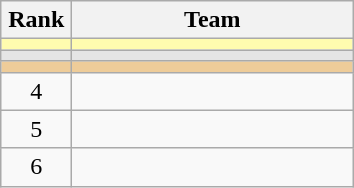<table class="wikitable" style="text-align:center;">
<tr>
<th width=40>Rank</th>
<th width=180>Team</th>
</tr>
<tr style="background:#fffcaf;">
<td></td>
<td style="text-align:left;"></td>
</tr>
<tr style="background:#e5e5e5;">
<td></td>
<td style="text-align:left;"></td>
</tr>
<tr style="background:#ec9;">
<td></td>
<td style="text-align:left;"></td>
</tr>
<tr>
<td>4</td>
<td style="text-align:left;"></td>
</tr>
<tr>
<td>5</td>
<td style="text-align:left;"></td>
</tr>
<tr>
<td>6</td>
<td style="text-align:left;"></td>
</tr>
</table>
